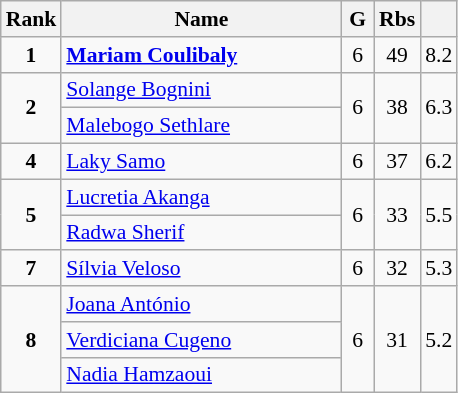<table class="wikitable" style="text-align:center; font-size:90%;">
<tr>
<th width=10px>Rank</th>
<th width=180px>Name</th>
<th width=15px>G</th>
<th width=10px>Rbs</th>
<th width=10px></th>
</tr>
<tr>
<td><strong>1</strong></td>
<td align=left> <strong><a href='#'>Mariam Coulibaly</a></strong></td>
<td>6</td>
<td>49</td>
<td>8.2</td>
</tr>
<tr>
<td rowspan=2><strong>2</strong></td>
<td align=left> <a href='#'>Solange Bognini</a></td>
<td rowspan=2>6</td>
<td rowspan=2>38</td>
<td rowspan=2>6.3</td>
</tr>
<tr>
<td align=left> <a href='#'>Malebogo Sethlare</a></td>
</tr>
<tr>
<td><strong>4</strong></td>
<td align=left> <a href='#'>Laky Samo</a></td>
<td>6</td>
<td>37</td>
<td>6.2</td>
</tr>
<tr>
<td rowspan=2><strong>5</strong></td>
<td align=left> <a href='#'>Lucretia Akanga</a></td>
<td rowspan=2>6</td>
<td rowspan=2>33</td>
<td rowspan=2>5.5</td>
</tr>
<tr>
<td align=left> <a href='#'>Radwa Sherif</a></td>
</tr>
<tr>
<td><strong>7</strong></td>
<td align=left> <a href='#'>Sílvia Veloso</a></td>
<td>6</td>
<td>32</td>
<td>5.3</td>
</tr>
<tr>
<td rowspan=3><strong>8</strong></td>
<td align=left> <a href='#'>Joana António</a></td>
<td rowspan=3>6</td>
<td rowspan=3>31</td>
<td rowspan=3>5.2</td>
</tr>
<tr>
<td align=left> <a href='#'>Verdiciana Cugeno</a></td>
</tr>
<tr>
<td align=left> <a href='#'>Nadia Hamzaoui</a></td>
</tr>
</table>
